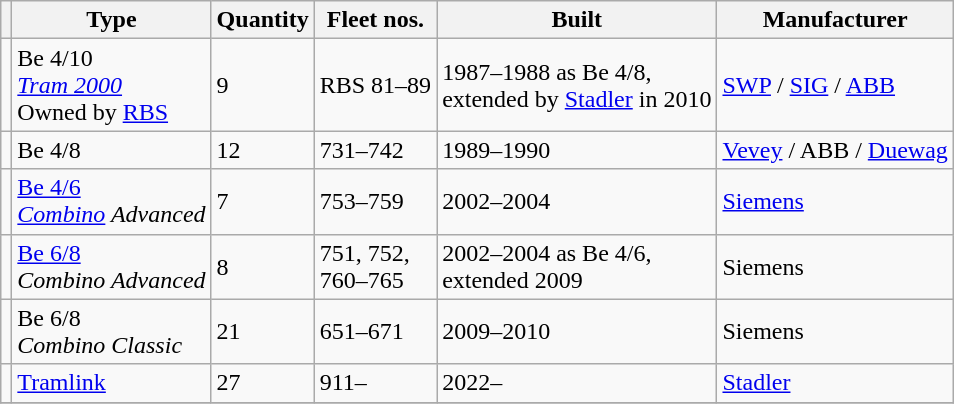<table class="wikitable">
<tr>
<th></th>
<th>Type</th>
<th>Quantity</th>
<th>Fleet nos.</th>
<th>Built</th>
<th>Manufacturer</th>
</tr>
<tr>
<td></td>
<td>Be 4/10 <br><em><a href='#'>Tram 2000</a></em><br>Owned by <a href='#'>RBS</a></td>
<td>9</td>
<td>RBS 81–89</td>
<td>1987–1988 as Be 4/8, <br>extended by <a href='#'>Stadler</a> in 2010</td>
<td><a href='#'>SWP</a> / <a href='#'>SIG</a> / <a href='#'>ABB</a></td>
</tr>
<tr>
<td></td>
<td>Be 4/8</td>
<td>12</td>
<td>731–742</td>
<td>1989–1990</td>
<td><a href='#'>Vevey</a> / ABB / <a href='#'>Duewag</a></td>
</tr>
<tr>
<td></td>
<td><a href='#'>Be 4/6</a> <br><em><a href='#'>Combino</a> Advanced</em></td>
<td>7</td>
<td>753–759</td>
<td>2002–2004</td>
<td><a href='#'>Siemens</a></td>
</tr>
<tr>
<td></td>
<td><a href='#'>Be 6/8</a> <br><em>Combino Advanced</em></td>
<td>8</td>
<td>751, 752, <br>760–765</td>
<td>2002–2004 as Be 4/6, <br>extended 2009</td>
<td>Siemens</td>
</tr>
<tr>
<td></td>
<td>Be 6/8 <br><em>Combino Classic</em></td>
<td>21</td>
<td>651–671</td>
<td>2009–2010</td>
<td>Siemens</td>
</tr>
<tr>
<td></td>
<td><a href='#'>Tramlink</a></td>
<td>27</td>
<td>911–</td>
<td>2022–</td>
<td><a href='#'>Stadler</a></td>
</tr>
<tr>
</tr>
</table>
